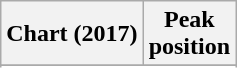<table class="wikitable sortable plainrowheaders" style="text-align:center">
<tr>
<th scope="col">Chart (2017)</th>
<th scope="col">Peak<br> position</th>
</tr>
<tr>
</tr>
<tr>
</tr>
</table>
